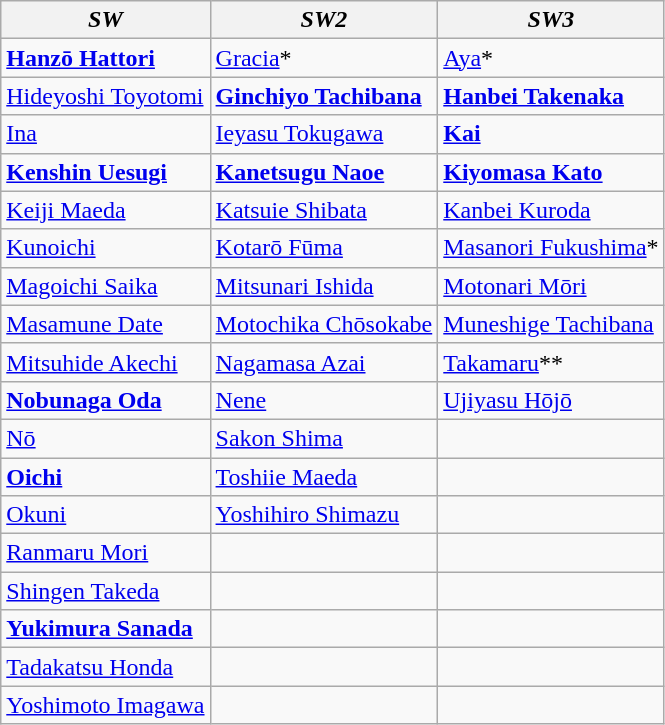<table class="wikitable sortable">
<tr>
<th><em>SW</em></th>
<th><em>SW2</em></th>
<th><em>SW3</em></th>
</tr>
<tr>
<td><strong><a href='#'>Hanzō Hattori</a></strong></td>
<td><a href='#'>Gracia</a>*</td>
<td><a href='#'>Aya</a>*</td>
</tr>
<tr>
<td><a href='#'>Hideyoshi Toyotomi</a></td>
<td><strong><a href='#'>Ginchiyo Tachibana</a></strong></td>
<td><strong><a href='#'>Hanbei Takenaka</a></strong></td>
</tr>
<tr>
<td><a href='#'>Ina</a></td>
<td><a href='#'>Ieyasu Tokugawa</a></td>
<td><strong><a href='#'>Kai</a></strong></td>
</tr>
<tr>
<td><strong><a href='#'>Kenshin Uesugi</a></strong></td>
<td><strong><a href='#'>Kanetsugu Naoe</a></strong></td>
<td><strong><a href='#'>Kiyomasa Kato</a></strong></td>
</tr>
<tr>
<td><a href='#'>Keiji Maeda</a></td>
<td><a href='#'>Katsuie Shibata</a></td>
<td><a href='#'>Kanbei Kuroda</a></td>
</tr>
<tr>
<td><a href='#'>Kunoichi</a></td>
<td><a href='#'>Kotarō Fūma</a></td>
<td><a href='#'>Masanori Fukushima</a>*</td>
</tr>
<tr>
<td><a href='#'>Magoichi Saika</a></td>
<td><a href='#'>Mitsunari Ishida</a></td>
<td><a href='#'>Motonari Mōri</a></td>
</tr>
<tr>
<td><a href='#'>Masamune Date</a></td>
<td><a href='#'>Motochika Chōsokabe</a></td>
<td><a href='#'>Muneshige Tachibana</a></td>
</tr>
<tr>
<td><a href='#'>Mitsuhide Akechi</a></td>
<td><a href='#'>Nagamasa Azai</a></td>
<td><a href='#'>Takamaru</a>**</td>
</tr>
<tr>
<td><strong><a href='#'>Nobunaga Oda</a></strong></td>
<td><a href='#'>Nene</a></td>
<td><a href='#'>Ujiyasu Hōjō</a></td>
</tr>
<tr>
<td><a href='#'>Nō</a></td>
<td><a href='#'>Sakon Shima</a></td>
<td></td>
</tr>
<tr>
<td><strong><a href='#'>Oichi</a></strong></td>
<td><a href='#'>Toshiie Maeda</a></td>
<td></td>
</tr>
<tr>
<td><a href='#'>Okuni</a></td>
<td><a href='#'>Yoshihiro Shimazu</a></td>
<td></td>
</tr>
<tr>
<td><a href='#'>Ranmaru Mori</a></td>
<td></td>
<td></td>
</tr>
<tr>
<td><a href='#'>Shingen Takeda</a></td>
<td></td>
<td></td>
</tr>
<tr>
<td><strong><a href='#'>Yukimura Sanada</a></strong></td>
<td></td>
<td></td>
</tr>
<tr>
<td><a href='#'>Tadakatsu Honda</a></td>
<td></td>
<td></td>
</tr>
<tr>
<td><a href='#'>Yoshimoto Imagawa</a></td>
<td></td>
<td></td>
</tr>
</table>
